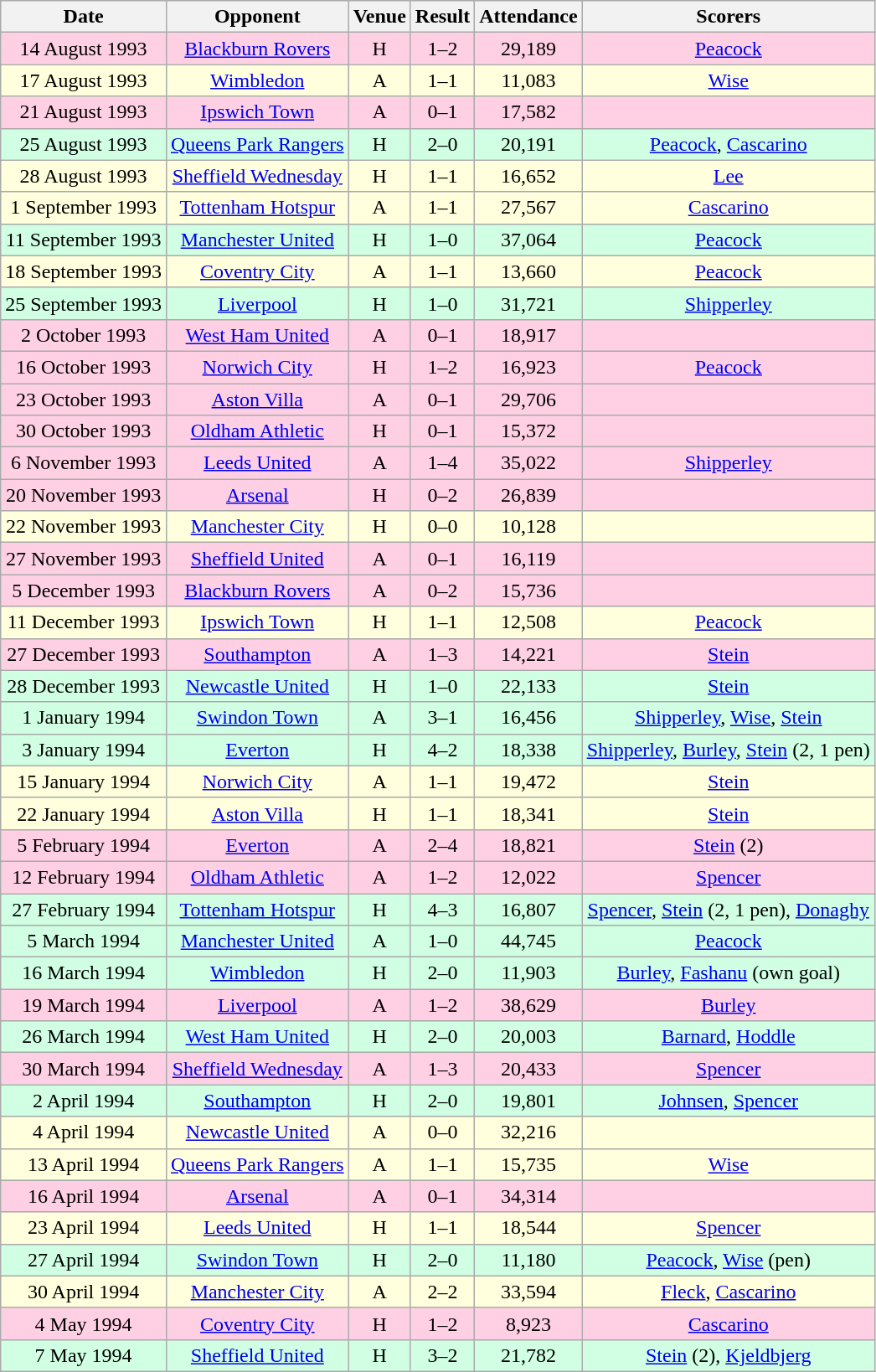<table class="wikitable" style="text-align:center">
<tr>
<th>Date</th>
<th>Opponent</th>
<th>Venue</th>
<th>Result</th>
<th>Attendance</th>
<th>Scorers</th>
</tr>
<tr style="background-color: #ffd0e3;">
<td>14 August 1993</td>
<td><a href='#'>Blackburn Rovers</a></td>
<td>H</td>
<td>1–2</td>
<td>29,189</td>
<td><a href='#'>Peacock</a></td>
</tr>
<tr style="background-color: #ffffdd;">
<td>17 August 1993</td>
<td><a href='#'>Wimbledon</a></td>
<td>A</td>
<td>1–1</td>
<td>11,083</td>
<td><a href='#'>Wise</a></td>
</tr>
<tr style="background-color: #ffd0e3;">
<td>21 August 1993</td>
<td><a href='#'>Ipswich Town</a></td>
<td>A</td>
<td>0–1</td>
<td>17,582</td>
<td></td>
</tr>
<tr style="background-color: #d0ffe3;">
<td>25 August 1993</td>
<td><a href='#'>Queens Park Rangers</a></td>
<td>H</td>
<td>2–0</td>
<td>20,191</td>
<td><a href='#'>Peacock</a>, <a href='#'>Cascarino</a></td>
</tr>
<tr style="background-color: #ffffdd;">
<td>28 August 1993</td>
<td><a href='#'>Sheffield Wednesday</a></td>
<td>H</td>
<td>1–1</td>
<td>16,652</td>
<td><a href='#'>Lee</a></td>
</tr>
<tr style="background-color: #ffffdd;">
<td>1 September 1993</td>
<td><a href='#'>Tottenham Hotspur</a></td>
<td>A</td>
<td>1–1</td>
<td>27,567</td>
<td><a href='#'>Cascarino</a></td>
</tr>
<tr style="background-color: #d0ffe3;">
<td>11 September 1993</td>
<td><a href='#'>Manchester United</a></td>
<td>H</td>
<td>1–0</td>
<td>37,064</td>
<td><a href='#'>Peacock</a></td>
</tr>
<tr style="background-color: #ffffdd;">
<td>18 September 1993</td>
<td><a href='#'>Coventry City</a></td>
<td>A</td>
<td>1–1</td>
<td>13,660</td>
<td><a href='#'>Peacock</a></td>
</tr>
<tr style="background-color: #d0ffe3;">
<td>25 September 1993</td>
<td><a href='#'>Liverpool</a></td>
<td>H</td>
<td>1–0</td>
<td>31,721</td>
<td><a href='#'>Shipperley</a></td>
</tr>
<tr style="background-color: #ffd0e3;">
<td>2 October 1993</td>
<td><a href='#'>West Ham United</a></td>
<td>A</td>
<td>0–1</td>
<td>18,917</td>
<td></td>
</tr>
<tr style="background-color: #ffd0e3;">
<td>16 October 1993</td>
<td><a href='#'>Norwich City</a></td>
<td>H</td>
<td>1–2</td>
<td>16,923</td>
<td><a href='#'>Peacock</a></td>
</tr>
<tr style="background-color: #ffd0e3;">
<td>23 October 1993</td>
<td><a href='#'>Aston Villa</a></td>
<td>A</td>
<td>0–1</td>
<td>29,706</td>
<td></td>
</tr>
<tr style="background-color: #ffd0e3;">
<td>30 October 1993</td>
<td><a href='#'>Oldham Athletic</a></td>
<td>H</td>
<td>0–1</td>
<td>15,372</td>
<td></td>
</tr>
<tr style="background-color: #ffd0e3;">
<td>6 November 1993</td>
<td><a href='#'>Leeds United</a></td>
<td>A</td>
<td>1–4</td>
<td>35,022</td>
<td><a href='#'>Shipperley</a></td>
</tr>
<tr style="background-color: #ffd0e3;">
<td>20 November 1993</td>
<td><a href='#'>Arsenal</a></td>
<td>H</td>
<td>0–2</td>
<td>26,839</td>
<td></td>
</tr>
<tr style="background-color: #ffffdd;">
<td>22 November 1993</td>
<td><a href='#'>Manchester City</a></td>
<td>H</td>
<td>0–0</td>
<td>10,128</td>
<td></td>
</tr>
<tr style="background-color: #ffd0e3;">
<td>27 November 1993</td>
<td><a href='#'>Sheffield United</a></td>
<td>A</td>
<td>0–1</td>
<td>16,119</td>
<td></td>
</tr>
<tr style="background-color: #ffd0e3;">
<td>5 December 1993</td>
<td><a href='#'>Blackburn Rovers</a></td>
<td>A</td>
<td>0–2</td>
<td>15,736</td>
<td></td>
</tr>
<tr style="background-color: #ffffdd;">
<td>11 December 1993</td>
<td><a href='#'>Ipswich Town</a></td>
<td>H</td>
<td>1–1</td>
<td>12,508</td>
<td><a href='#'>Peacock</a></td>
</tr>
<tr style="background-color: #ffd0e3;">
<td>27 December 1993</td>
<td><a href='#'>Southampton</a></td>
<td>A</td>
<td>1–3</td>
<td>14,221</td>
<td><a href='#'>Stein</a></td>
</tr>
<tr style="background-color: #d0ffe3;">
<td>28 December 1993</td>
<td><a href='#'>Newcastle United</a></td>
<td>H</td>
<td>1–0</td>
<td>22,133</td>
<td><a href='#'>Stein</a></td>
</tr>
<tr style="background-color: #d0ffe3;">
<td>1 January 1994</td>
<td><a href='#'>Swindon Town</a></td>
<td>A</td>
<td>3–1</td>
<td>16,456</td>
<td><a href='#'>Shipperley</a>, <a href='#'>Wise</a>, <a href='#'>Stein</a></td>
</tr>
<tr style="background-color: #d0ffe3;">
<td>3 January 1994</td>
<td><a href='#'>Everton</a></td>
<td>H</td>
<td>4–2</td>
<td>18,338</td>
<td><a href='#'>Shipperley</a>, <a href='#'>Burley</a>, <a href='#'>Stein</a> (2, 1 pen)</td>
</tr>
<tr style="background-color: #ffffdd;">
<td>15 January 1994</td>
<td><a href='#'>Norwich City</a></td>
<td>A</td>
<td>1–1</td>
<td>19,472</td>
<td><a href='#'>Stein</a></td>
</tr>
<tr style="background-color: #ffffdd;">
<td>22 January 1994</td>
<td><a href='#'>Aston Villa</a></td>
<td>H</td>
<td>1–1</td>
<td>18,341</td>
<td><a href='#'>Stein</a></td>
</tr>
<tr style="background-color: #ffd0e3;">
<td>5 February 1994</td>
<td><a href='#'>Everton</a></td>
<td>A</td>
<td>2–4</td>
<td>18,821</td>
<td><a href='#'>Stein</a> (2)</td>
</tr>
<tr style="background-color: #ffd0e3;">
<td>12 February 1994</td>
<td><a href='#'>Oldham Athletic</a></td>
<td>A</td>
<td>1–2</td>
<td>12,022</td>
<td><a href='#'>Spencer</a></td>
</tr>
<tr style="background-color: #d0ffe3;">
<td>27 February 1994</td>
<td><a href='#'>Tottenham Hotspur</a></td>
<td>H</td>
<td>4–3</td>
<td>16,807</td>
<td><a href='#'>Spencer</a>, <a href='#'>Stein</a> (2, 1 pen), <a href='#'>Donaghy</a></td>
</tr>
<tr style="background-color: #d0ffe3;">
<td>5 March 1994</td>
<td><a href='#'>Manchester United</a></td>
<td>A</td>
<td>1–0</td>
<td>44,745</td>
<td><a href='#'>Peacock</a></td>
</tr>
<tr style="background-color: #d0ffe3;">
<td>16 March 1994</td>
<td><a href='#'>Wimbledon</a></td>
<td>H</td>
<td>2–0</td>
<td>11,903</td>
<td><a href='#'>Burley</a>, <a href='#'>Fashanu</a> (own goal)</td>
</tr>
<tr style="background-color: #ffd0e3;">
<td>19 March 1994</td>
<td><a href='#'>Liverpool</a></td>
<td>A</td>
<td>1–2</td>
<td>38,629</td>
<td><a href='#'>Burley</a></td>
</tr>
<tr style="background-color: #d0ffe3;">
<td>26 March 1994</td>
<td><a href='#'>West Ham United</a></td>
<td>H</td>
<td>2–0</td>
<td>20,003</td>
<td><a href='#'>Barnard</a>, <a href='#'>Hoddle</a></td>
</tr>
<tr style="background-color: #ffd0e3;">
<td>30 March 1994</td>
<td><a href='#'>Sheffield Wednesday</a></td>
<td>A</td>
<td>1–3</td>
<td>20,433</td>
<td><a href='#'>Spencer</a></td>
</tr>
<tr style="background-color: #d0ffe3;">
<td>2 April 1994</td>
<td><a href='#'>Southampton</a></td>
<td>H</td>
<td>2–0</td>
<td>19,801</td>
<td><a href='#'>Johnsen</a>, <a href='#'>Spencer</a></td>
</tr>
<tr style="background-color: #ffffdd;">
<td>4 April 1994</td>
<td><a href='#'>Newcastle United</a></td>
<td>A</td>
<td>0–0</td>
<td>32,216</td>
<td></td>
</tr>
<tr style="background-color: #ffffdd;">
<td>13 April 1994</td>
<td><a href='#'>Queens Park Rangers</a></td>
<td>A</td>
<td>1–1</td>
<td>15,735</td>
<td><a href='#'>Wise</a></td>
</tr>
<tr style="background-color: #ffd0e3;">
<td>16 April 1994</td>
<td><a href='#'>Arsenal</a></td>
<td>A</td>
<td>0–1</td>
<td>34,314</td>
<td></td>
</tr>
<tr style="background-color: #ffffdd;">
<td>23 April 1994</td>
<td><a href='#'>Leeds United</a></td>
<td>H</td>
<td>1–1</td>
<td>18,544</td>
<td><a href='#'>Spencer</a></td>
</tr>
<tr style="background-color: #d0ffe3;">
<td>27 April 1994</td>
<td><a href='#'>Swindon Town</a></td>
<td>H</td>
<td>2–0</td>
<td>11,180</td>
<td><a href='#'>Peacock</a>, <a href='#'>Wise</a> (pen)</td>
</tr>
<tr style="background-color: #ffffdd;">
<td>30 April 1994</td>
<td><a href='#'>Manchester City</a></td>
<td>A</td>
<td>2–2</td>
<td>33,594</td>
<td><a href='#'>Fleck</a>, <a href='#'>Cascarino</a></td>
</tr>
<tr style="background-color: #ffd0e3;">
<td>4 May 1994</td>
<td><a href='#'>Coventry City</a></td>
<td>H</td>
<td>1–2</td>
<td>8,923</td>
<td><a href='#'>Cascarino</a></td>
</tr>
<tr style="background-color: #d0ffe3;">
<td>7 May 1994</td>
<td><a href='#'>Sheffield United</a></td>
<td>H</td>
<td>3–2</td>
<td>21,782</td>
<td><a href='#'>Stein</a> (2), <a href='#'>Kjeldbjerg</a></td>
</tr>
</table>
